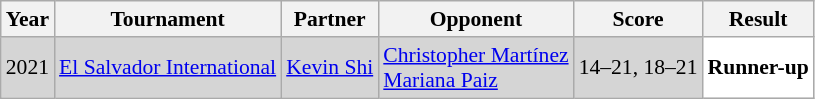<table class="sortable wikitable" style="font-size: 90%;">
<tr>
<th>Year</th>
<th>Tournament</th>
<th>Partner</th>
<th>Opponent</th>
<th>Score</th>
<th>Result</th>
</tr>
<tr style="background:#D5D5D5">
<td align="center">2021</td>
<td align="left"><a href='#'>El Salvador International</a></td>
<td align="left"> <a href='#'>Kevin Shi</a></td>
<td align="left"> <a href='#'>Christopher Martínez</a><br> <a href='#'>Mariana Paiz</a></td>
<td align="left">14–21, 18–21</td>
<td style="text-align:left; background:white"> <strong>Runner-up</strong></td>
</tr>
</table>
